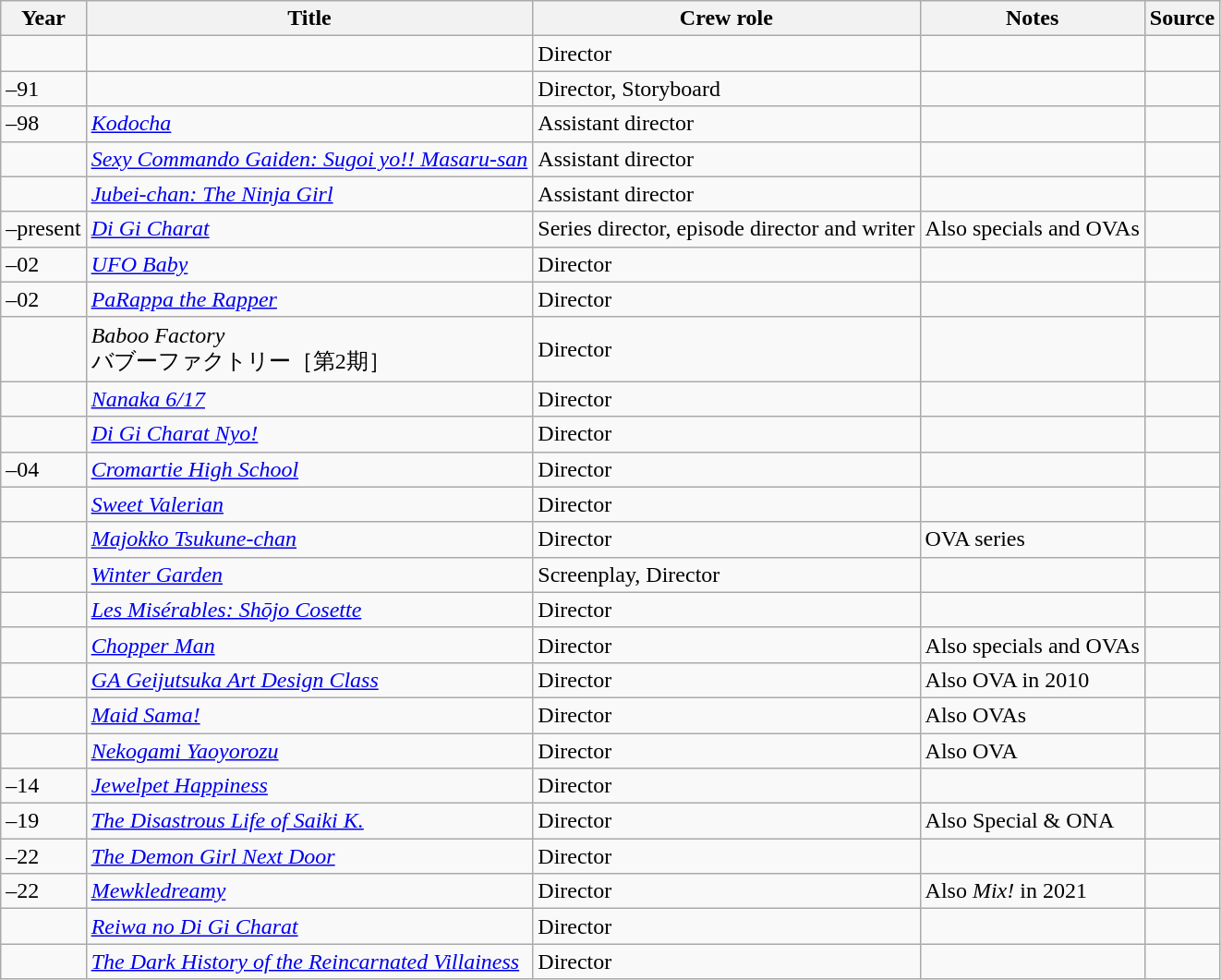<table class="wikitable sortable plainrowheaders">
<tr>
<th>Year</th>
<th>Title</th>
<th>Crew role</th>
<th class="unsortable">Notes</th>
<th class="unsortable">Source</th>
</tr>
<tr>
<td></td>
<td></td>
<td>Director</td>
<td></td>
<td></td>
</tr>
<tr>
<td>–91</td>
<td></td>
<td>Director, Storyboard</td>
<td></td>
<td></td>
</tr>
<tr>
<td>–98</td>
<td><em><a href='#'>Kodocha</a></em></td>
<td>Assistant director</td>
<td></td>
<td></td>
</tr>
<tr>
<td></td>
<td><em><a href='#'>Sexy Commando Gaiden: Sugoi yo!! Masaru-san</a></em></td>
<td>Assistant director</td>
<td></td>
<td></td>
</tr>
<tr>
<td></td>
<td><em><a href='#'>Jubei-chan: The Ninja Girl</a></em></td>
<td>Assistant director</td>
<td></td>
<td></td>
</tr>
<tr>
<td>–present</td>
<td><em><a href='#'>Di Gi Charat</a></em></td>
<td>Series director, episode director and writer</td>
<td>Also specials and OVAs</td>
<td></td>
</tr>
<tr>
<td>–02</td>
<td><em><a href='#'>UFO Baby</a></em></td>
<td>Director</td>
<td></td>
<td></td>
</tr>
<tr>
<td>–02</td>
<td><em><a href='#'>PaRappa the Rapper</a></em></td>
<td>Director</td>
<td></td>
<td></td>
</tr>
<tr>
<td></td>
<td><em>Baboo Factory</em><br>バブーファクトリー［第2期］</td>
<td>Director</td>
<td></td>
<td></td>
</tr>
<tr>
<td></td>
<td><em><a href='#'>Nanaka 6/17</a></em></td>
<td>Director</td>
<td></td>
<td></td>
</tr>
<tr>
<td></td>
<td><em><a href='#'>Di Gi Charat Nyo!</a></em></td>
<td>Director</td>
<td></td>
<td></td>
</tr>
<tr>
<td>–04</td>
<td><em><a href='#'>Cromartie High School</a></em></td>
<td>Director</td>
<td></td>
<td></td>
</tr>
<tr>
<td></td>
<td><em><a href='#'>Sweet Valerian</a></em></td>
<td>Director</td>
<td></td>
<td></td>
</tr>
<tr>
<td></td>
<td><em><a href='#'>Majokko Tsukune-chan</a></em></td>
<td>Director</td>
<td>OVA series</td>
<td></td>
</tr>
<tr>
<td></td>
<td><em><a href='#'>Winter Garden</a></em></td>
<td>Screenplay, Director</td>
<td></td>
<td></td>
</tr>
<tr>
<td></td>
<td><em><a href='#'>Les Misérables: Shōjo Cosette</a></em></td>
<td>Director</td>
<td></td>
<td></td>
</tr>
<tr>
<td></td>
<td><em><a href='#'>Chopper Man</a></em></td>
<td>Director</td>
<td>Also specials and OVAs</td>
<td></td>
</tr>
<tr>
<td></td>
<td><em><a href='#'>GA Geijutsuka Art Design Class</a></em></td>
<td>Director</td>
<td>Also OVA in 2010</td>
<td></td>
</tr>
<tr>
<td></td>
<td><em><a href='#'>Maid Sama!</a></em></td>
<td>Director</td>
<td>Also OVAs</td>
<td></td>
</tr>
<tr>
<td></td>
<td><em><a href='#'>Nekogami Yaoyorozu</a></em></td>
<td>Director</td>
<td>Also OVA</td>
<td></td>
</tr>
<tr>
<td>–14</td>
<td><em><a href='#'>Jewelpet Happiness</a></em></td>
<td>Director</td>
<td></td>
<td></td>
</tr>
<tr>
<td>–19</td>
<td><em><a href='#'>The Disastrous Life of Saiki K.</a></em></td>
<td>Director</td>
<td>Also Special & ONA</td>
<td></td>
</tr>
<tr>
<td>–22</td>
<td><em><a href='#'>The Demon Girl Next Door</a></em></td>
<td>Director</td>
<td></td>
<td></td>
</tr>
<tr>
<td>–22</td>
<td><em><a href='#'>Mewkledreamy</a></em></td>
<td>Director</td>
<td>Also <em>Mix!</em> in 2021</td>
<td></td>
</tr>
<tr>
<td></td>
<td><em><a href='#'>Reiwa no Di Gi Charat</a></em></td>
<td>Director</td>
<td></td>
<td></td>
</tr>
<tr>
<td></td>
<td><em><a href='#'>The Dark History of the Reincarnated Villainess</a></em></td>
<td>Director</td>
<td></td>
<td></td>
</tr>
</table>
